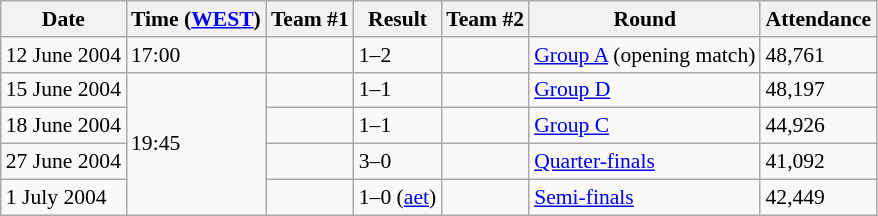<table class="wikitable" style="font-size:90%">
<tr>
<th>Date</th>
<th>Time (<a href='#'>WEST</a>)</th>
<th>Team #1</th>
<th>Result</th>
<th>Team #2</th>
<th>Round</th>
<th>Attendance</th>
</tr>
<tr>
<td>12 June 2004</td>
<td>17:00</td>
<td></td>
<td>1–2</td>
<td><strong></strong></td>
<td><a href='#'>Group A</a> (opening match)</td>
<td>48,761</td>
</tr>
<tr>
<td>15 June 2004</td>
<td rowspan="4">19:45</td>
<td></td>
<td>1–1</td>
<td></td>
<td><a href='#'>Group D</a></td>
<td>48,197</td>
</tr>
<tr>
<td>18 June 2004</td>
<td></td>
<td>1–1</td>
<td></td>
<td><a href='#'>Group C</a></td>
<td>44,926</td>
</tr>
<tr>
<td>27 June 2004</td>
<td><strong></strong></td>
<td>3–0</td>
<td></td>
<td><a href='#'>Quarter-finals</a></td>
<td>41,092</td>
</tr>
<tr>
<td>1 July 2004</td>
<td><strong></strong></td>
<td>1–0 (<a href='#'>aet</a>)</td>
<td></td>
<td><a href='#'>Semi-finals</a></td>
<td>42,449</td>
</tr>
</table>
